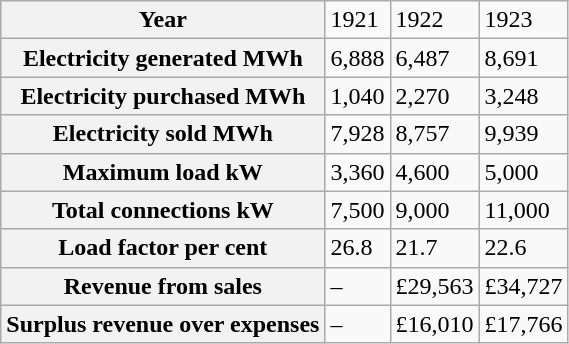<table class="wikitable">
<tr>
<th>Year</th>
<td>1921</td>
<td>1922</td>
<td>1923</td>
</tr>
<tr>
<th>Electricity generated MWh</th>
<td>6,888</td>
<td>6,487</td>
<td>8,691</td>
</tr>
<tr>
<th>Electricity purchased MWh</th>
<td>1,040</td>
<td>2,270</td>
<td>3,248</td>
</tr>
<tr>
<th>Electricity sold MWh</th>
<td>7,928</td>
<td>8,757</td>
<td>9,939</td>
</tr>
<tr>
<th>Maximum load kW</th>
<td>3,360</td>
<td>4,600</td>
<td>5,000</td>
</tr>
<tr>
<th>Total connections kW</th>
<td>7,500</td>
<td>9,000</td>
<td>11,000</td>
</tr>
<tr>
<th>Load factor per cent</th>
<td>26.8</td>
<td>21.7</td>
<td>22.6</td>
</tr>
<tr>
<th>Revenue from sales</th>
<td>–</td>
<td>£29,563</td>
<td>£34,727</td>
</tr>
<tr>
<th>Surplus revenue over expenses</th>
<td>–</td>
<td>£16,010</td>
<td>£17,766</td>
</tr>
</table>
